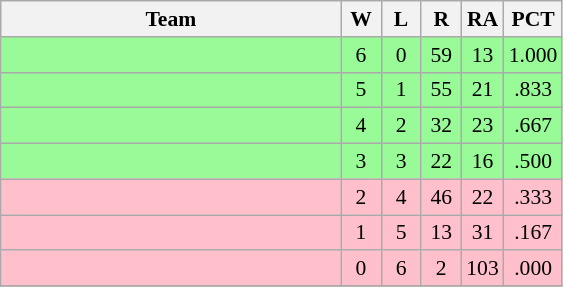<table class=wikitable style="text-align:center;font-size:90%">
<tr>
<th width=220>Team</th>
<th width=20>W</th>
<th width=20>L</th>
<th width=20>R</th>
<th width=20>RA</th>
<th width=20>PCT</th>
</tr>
<tr bgcolor=#98fb98>
<td align=left></td>
<td>6</td>
<td>0</td>
<td>59</td>
<td>13</td>
<td>1.000</td>
</tr>
<tr bgcolor=#98fb98>
<td align=left></td>
<td>5</td>
<td>1</td>
<td>55</td>
<td>21</td>
<td>.833</td>
</tr>
<tr bgcolor=#98fb98>
<td align=left></td>
<td>4</td>
<td>2</td>
<td>32</td>
<td>23</td>
<td>.667</td>
</tr>
<tr bgcolor=#98fb98>
<td align=left></td>
<td>3</td>
<td>3</td>
<td>22</td>
<td>16</td>
<td>.500</td>
</tr>
<tr bgcolor=pink>
<td align=left></td>
<td>2</td>
<td>4</td>
<td>46</td>
<td>22</td>
<td>.333</td>
</tr>
<tr bgcolor=pink>
<td align=left></td>
<td>1</td>
<td>5</td>
<td>13</td>
<td>31</td>
<td>.167</td>
</tr>
<tr bgcolor=pink>
<td align=left></td>
<td>0</td>
<td>6</td>
<td>2</td>
<td>103</td>
<td>.000</td>
</tr>
<tr>
</tr>
</table>
